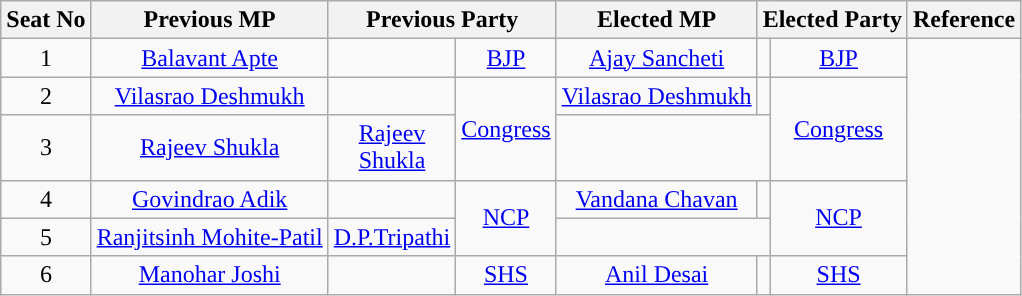<table class="wikitable">
<tr>
<th>Seat No</th>
<th>Previous MP</th>
<th colspan=2>Previous Party</th>
<th>Elected MP</th>
<th colspan=2>Elected Party</th>
<th>Reference</th>
</tr>
<tr style="text-align:center;">
<td>1</td>
<td><a href='#'>Balavant Apte</a></td>
<td width="1px"></td>
<td><a href='#'>BJP</a></td>
<td><a href='#'>Ajay Sancheti</a></td>
<td width="1px"></td>
<td><a href='#'>BJP</a></td>
<td rowspan=6></td>
</tr>
<tr style="text-align:center;">
<td>2</td>
<td><a href='#'>Vilasrao Deshmukh</a></td>
<td width="1px"></td>
<td rowspan=2><a href='#'>Congress</a></td>
<td><a href='#'>Vilasrao Deshmukh</a></td>
<td width="1px"></td>
<td rowspan=2><a href='#'>Congress</a></td>
</tr>
<tr style="text-align:center;">
<td>3</td>
<td><a href='#'>Rajeev Shukla</a></td>
<td><a href='#'>Rajeev Shukla</a></td>
</tr>
<tr style="text-align:center;">
<td>4</td>
<td><a href='#'>Govindrao Adik</a></td>
<td width="1px"></td>
<td rowspan=2><a href='#'>NCP</a></td>
<td><a href='#'>Vandana Chavan</a></td>
<td width="1px"></td>
<td rowspan=2><a href='#'>NCP</a></td>
</tr>
<tr style="text-align:center;">
<td>5</td>
<td><a href='#'>Ranjitsinh Mohite-Patil</a></td>
<td><a href='#'>D.P.Tripathi</a></td>
</tr>
<tr style="text-align:center;">
<td>6</td>
<td><a href='#'>Manohar Joshi</a></td>
<td width="1px"></td>
<td><a href='#'>SHS</a></td>
<td><a href='#'>Anil Desai</a></td>
<td width="1px"></td>
<td><a href='#'>SHS</a></td>
</tr>
</table>
